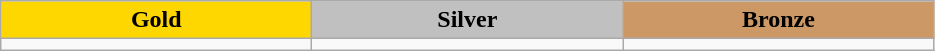<table class="wikitable" style="text-align:left">
<tr align="center">
<td width=200 bgcolor=gold><strong>Gold</strong></td>
<td width=200 bgcolor=silver><strong>Silver</strong></td>
<td width=200 bgcolor=CC9966><strong>Bronze</strong></td>
</tr>
<tr>
<td></td>
<td></td>
<td></td>
</tr>
</table>
